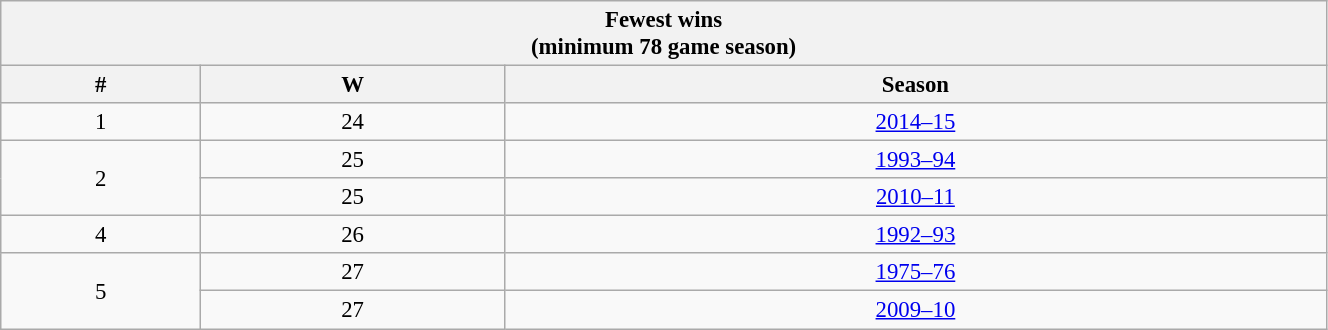<table class="wikitable" style="text-align: center; font-size: 95%" width="70%">
<tr>
<th colspan="3">Fewest wins<br>(minimum 78 game season)</th>
</tr>
<tr>
<th>#</th>
<th>W</th>
<th>Season</th>
</tr>
<tr>
<td>1</td>
<td>24</td>
<td><a href='#'>2014–15</a></td>
</tr>
<tr>
<td rowspan="2">2</td>
<td>25</td>
<td><a href='#'>1993–94</a></td>
</tr>
<tr>
<td>25</td>
<td><a href='#'>2010–11</a></td>
</tr>
<tr>
<td>4</td>
<td>26</td>
<td><a href='#'>1992–93</a></td>
</tr>
<tr>
<td rowspan="2">5</td>
<td>27</td>
<td><a href='#'>1975–76</a></td>
</tr>
<tr>
<td>27</td>
<td><a href='#'>2009–10</a></td>
</tr>
</table>
